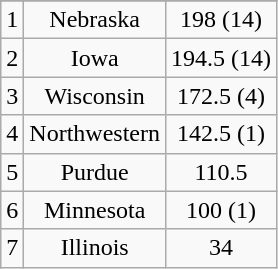<table class="wikitable" style="display: inline-table;">
<tr align="center">
</tr>
<tr align="center">
<td>1</td>
<td>Nebraska</td>
<td>198 (14)</td>
</tr>
<tr align="center">
<td>2</td>
<td>Iowa</td>
<td>194.5 (14)</td>
</tr>
<tr align="center">
<td>3</td>
<td>Wisconsin</td>
<td>172.5 (4)</td>
</tr>
<tr align="center">
<td>4</td>
<td>Northwestern</td>
<td>142.5 (1)</td>
</tr>
<tr align="center">
<td>5</td>
<td>Purdue</td>
<td>110.5</td>
</tr>
<tr align="center">
<td>6</td>
<td>Minnesota</td>
<td>100 (1)</td>
</tr>
<tr align="center">
<td>7</td>
<td>Illinois</td>
<td>34</td>
</tr>
</table>
